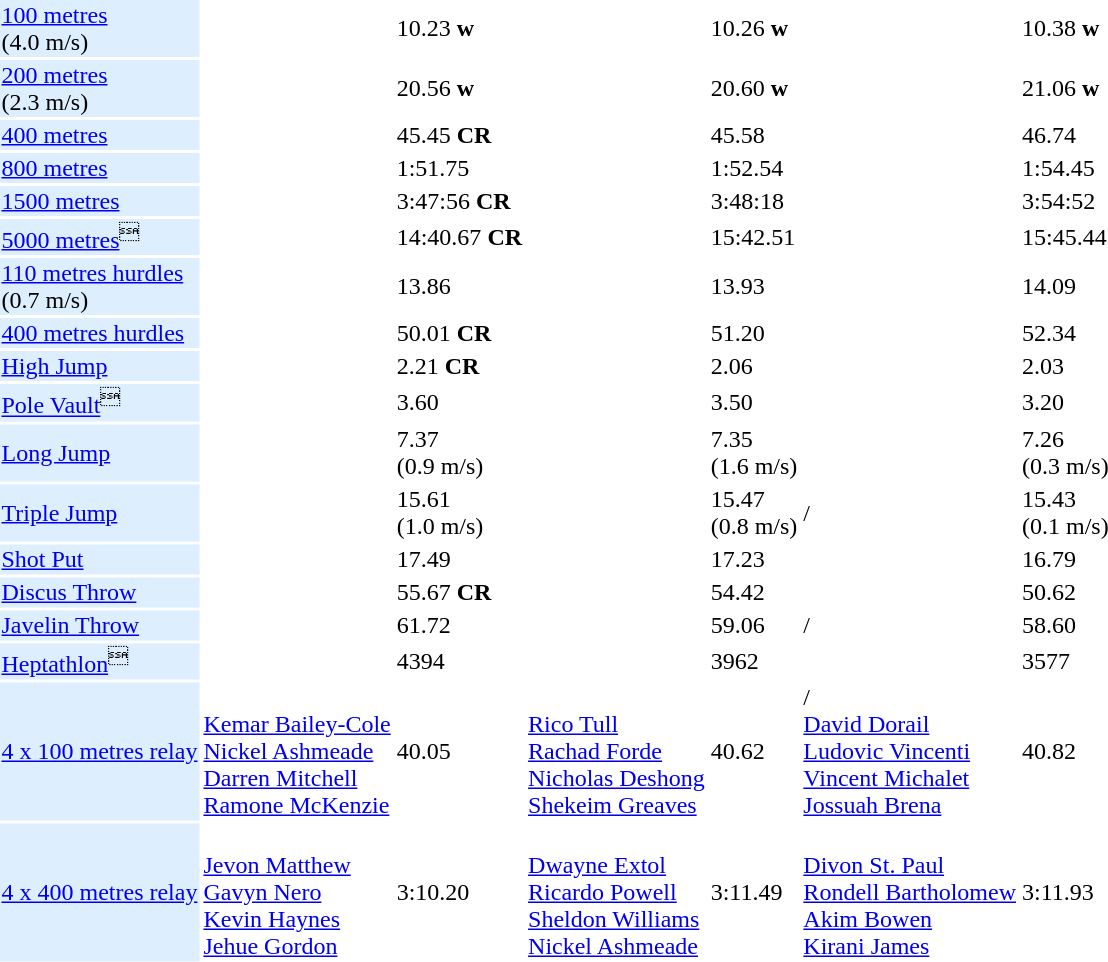<table>
<tr>
<td bgcolor = DDEEFF><a href='#'>100 metres</a> <br> (4.0 m/s)</td>
<td></td>
<td>10.23 <strong>w</strong></td>
<td></td>
<td>10.26 <strong>w</strong></td>
<td></td>
<td>10.38 <strong>w</strong></td>
</tr>
<tr>
<td bgcolor = DDEEFF><a href='#'>200 metres</a> <br> (2.3 m/s)</td>
<td></td>
<td>20.56 <strong>w</strong></td>
<td></td>
<td>20.60 <strong>w</strong></td>
<td></td>
<td>21.06 <strong>w</strong></td>
</tr>
<tr>
<td bgcolor = DDEEFF><a href='#'>400 metres</a></td>
<td></td>
<td>45.45 <strong>CR</strong></td>
<td></td>
<td>45.58</td>
<td></td>
<td>46.74</td>
</tr>
<tr>
<td bgcolor = DDEEFF><a href='#'>800 metres</a></td>
<td></td>
<td>1:51.75</td>
<td></td>
<td>1:52.54</td>
<td></td>
<td>1:54.45</td>
</tr>
<tr>
<td bgcolor = DDEEFF><a href='#'>1500 metres</a></td>
<td></td>
<td>3:47:56 <strong>CR</strong></td>
<td></td>
<td>3:48:18</td>
<td></td>
<td>3:54:52</td>
</tr>
<tr>
<td bgcolor = DDEEFF><a href='#'>5000 metres</a><sup></sup></td>
<td></td>
<td>14:40.67 <strong>CR</strong></td>
<td></td>
<td>15:42.51</td>
<td></td>
<td>15:45.44</td>
</tr>
<tr>
<td bgcolor = DDEEFF><a href='#'>110 metres hurdles</a> <br> (0.7 m/s)</td>
<td></td>
<td>13.86</td>
<td></td>
<td>13.93</td>
<td></td>
<td>14.09</td>
</tr>
<tr>
<td bgcolor = DDEEFF><a href='#'>400 metres hurdles</a></td>
<td></td>
<td>50.01 <strong>CR</strong></td>
<td></td>
<td>51.20</td>
<td></td>
<td>52.34</td>
</tr>
<tr>
<td bgcolor = DDEEFF><a href='#'>High Jump</a></td>
<td></td>
<td>2.21  <strong>CR</strong></td>
<td></td>
<td>2.06</td>
<td></td>
<td>2.03</td>
</tr>
<tr>
<td bgcolor = DDEEFF><a href='#'>Pole Vault</a><sup></sup></td>
<td></td>
<td>3.60</td>
<td></td>
<td>3.50</td>
<td></td>
<td>3.20</td>
</tr>
<tr>
<td bgcolor = DDEEFF><a href='#'>Long Jump</a></td>
<td></td>
<td>7.37 <br> (0.9 m/s)</td>
<td></td>
<td>7.35 <br> (1.6 m/s)</td>
<td></td>
<td>7.26 <br> (0.3 m/s)</td>
</tr>
<tr>
<td bgcolor = DDEEFF><a href='#'>Triple Jump</a></td>
<td></td>
<td>15.61 <br> (1.0 m/s)</td>
<td></td>
<td>15.47 <br> (0.8 m/s)</td>
<td>/</td>
<td>15.43 <br> (0.1 m/s)</td>
</tr>
<tr>
<td bgcolor = DDEEFF><a href='#'>Shot Put</a></td>
<td></td>
<td>17.49</td>
<td></td>
<td>17.23</td>
<td></td>
<td>16.79</td>
</tr>
<tr>
<td bgcolor = DDEEFF><a href='#'>Discus Throw</a></td>
<td></td>
<td>55.67 <strong>CR</strong></td>
<td></td>
<td>54.42</td>
<td></td>
<td>50.62</td>
</tr>
<tr>
<td bgcolor = DDEEFF><a href='#'>Javelin Throw</a></td>
<td></td>
<td>61.72</td>
<td></td>
<td>59.06</td>
<td>/</td>
<td>58.60</td>
</tr>
<tr>
<td bgcolor = DDEEFF><a href='#'>Heptathlon</a><sup></sup></td>
<td></td>
<td>4394</td>
<td></td>
<td>3962</td>
<td></td>
<td>3577</td>
</tr>
<tr>
<td bgcolor = DDEEFF><a href='#'>4 x 100 metres relay</a></td>
<td> <br> <a href='#'>Kemar Bailey-Cole</a> <br> <a href='#'>Nickel Ashmeade</a> <br> <a href='#'>Darren Mitchell</a> <br> <a href='#'>Ramone McKenzie</a></td>
<td>40.05</td>
<td>  <br> <a href='#'>Rico Tull</a> <br> <a href='#'>Rachad Forde</a> <br> <a href='#'>Nicholas Deshong</a> <br> <a href='#'>Shekeim Greaves</a></td>
<td>40.62</td>
<td>/  <br> <a href='#'>David Dorail</a> <br> <a href='#'>Ludovic Vincenti</a> <br> <a href='#'>Vincent Michalet</a> <br> <a href='#'>Jossuah Brena</a></td>
<td>40.82</td>
</tr>
<tr>
<td bgcolor = DDEEFF><a href='#'>4 x 400 metres relay</a></td>
<td>  <br> <a href='#'>Jevon Matthew</a> <br> <a href='#'>Gavyn Nero</a> <br> <a href='#'>Kevin Haynes</a> <br> <a href='#'>Jehue Gordon</a></td>
<td>3:10.20</td>
<td>  <br> <a href='#'>Dwayne Extol</a> <br> <a href='#'>Ricardo Powell</a> <br> <a href='#'>Sheldon Williams</a> <br> <a href='#'>Nickel Ashmeade</a></td>
<td>3:11.49</td>
<td>  <br> <a href='#'>Divon St. Paul</a> <br> <a href='#'>Rondell Bartholomew</a> <br> <a href='#'>Akim Bowen</a> <br> <a href='#'>Kirani James</a></td>
<td>3:11.93</td>
</tr>
</table>
